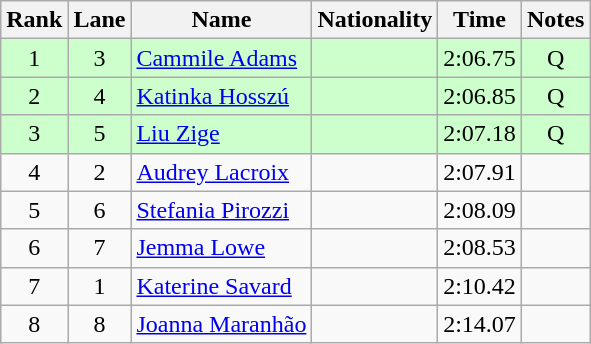<table class="wikitable sortable" style="text-align:center">
<tr>
<th>Rank</th>
<th>Lane</th>
<th>Name</th>
<th>Nationality</th>
<th>Time</th>
<th>Notes</th>
</tr>
<tr bgcolor=ccffcc>
<td>1</td>
<td>3</td>
<td align=left><a href='#'>Cammile Adams</a></td>
<td align=left></td>
<td>2:06.75</td>
<td>Q</td>
</tr>
<tr bgcolor=ccffcc>
<td>2</td>
<td>4</td>
<td align=left><a href='#'>Katinka Hosszú</a></td>
<td align=left></td>
<td>2:06.85</td>
<td>Q</td>
</tr>
<tr bgcolor=ccffcc>
<td>3</td>
<td>5</td>
<td align=left><a href='#'>Liu Zige</a></td>
<td align=left></td>
<td>2:07.18</td>
<td>Q</td>
</tr>
<tr>
<td>4</td>
<td>2</td>
<td align=left><a href='#'>Audrey Lacroix</a></td>
<td align=left></td>
<td>2:07.91</td>
<td></td>
</tr>
<tr>
<td>5</td>
<td>6</td>
<td align=left><a href='#'>Stefania Pirozzi</a></td>
<td align=left></td>
<td>2:08.09</td>
<td></td>
</tr>
<tr>
<td>6</td>
<td>7</td>
<td align=left><a href='#'>Jemma Lowe</a></td>
<td align=left></td>
<td>2:08.53</td>
<td></td>
</tr>
<tr>
<td>7</td>
<td>1</td>
<td align=left><a href='#'>Katerine Savard</a></td>
<td align=left></td>
<td>2:10.42</td>
<td></td>
</tr>
<tr>
<td>8</td>
<td>8</td>
<td align=left><a href='#'>Joanna Maranhão</a></td>
<td align=left></td>
<td>2:14.07</td>
<td></td>
</tr>
</table>
